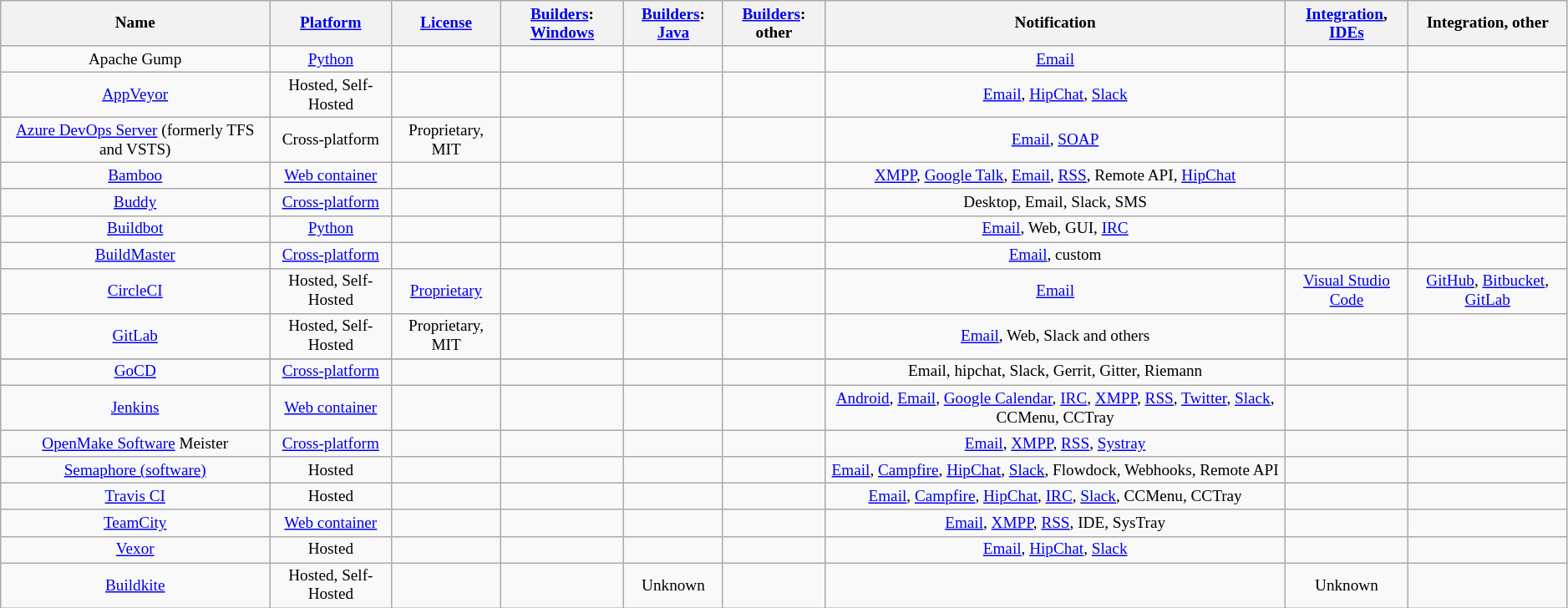<table class="wikitable sortable" style="font-size: 80%; text-align: center; width: auto;">
<tr>
<th>Name</th>
<th><a href='#'>Platform</a></th>
<th><a href='#'>License</a></th>
<th><a href='#'>Builders</a>: <a href='#'>Windows</a></th>
<th><a href='#'>Builders</a>: <a href='#'>Java</a></th>
<th><a href='#'>Builders</a>: other</th>
<th>Notification</th>
<th><a href='#'>Integration</a>, <a href='#'>IDEs</a></th>
<th>Integration, other</th>
</tr>
<tr>
<td>Apache Gump</td>
<td><a href='#'>Python</a></td>
<td></td>
<td></td>
<td></td>
<td></td>
<td><a href='#'>Email</a></td>
<td></td>
<td></td>
</tr>
<tr>
<td><a href='#'>AppVeyor</a></td>
<td>Hosted, Self-Hosted</td>
<td></td>
<td></td>
<td></td>
<td></td>
<td><a href='#'>Email</a>, <a href='#'>HipChat</a>, <a href='#'>Slack</a></td>
<td></td>
<td></td>
</tr>
<tr>
<td><a href='#'>Azure DevOps Server</a> (formerly TFS and VSTS)</td>
<td>Cross-platform</td>
<td>Proprietary, MIT</td>
<td></td>
<td></td>
<td></td>
<td><a href='#'>Email</a>, <a href='#'>SOAP</a></td>
<td></td>
<td></td>
</tr>
<tr>
<td><a href='#'>Bamboo</a></td>
<td><a href='#'>Web container</a></td>
<td></td>
<td></td>
<td></td>
<td></td>
<td><a href='#'>XMPP</a>, <a href='#'>Google Talk</a>, <a href='#'>Email</a>, <a href='#'>RSS</a>, Remote API, <a href='#'>HipChat</a></td>
<td></td>
<td></td>
</tr>
<tr>
<td><a href='#'>Buddy</a></td>
<td><a href='#'>Cross-platform</a></td>
<td></td>
<td></td>
<td></td>
<td></td>
<td>Desktop, Email, Slack, SMS</td>
<td></td>
<td></td>
</tr>
<tr>
<td><a href='#'>Buildbot</a></td>
<td><a href='#'>Python</a></td>
<td></td>
<td></td>
<td></td>
<td></td>
<td><a href='#'>Email</a>, Web, GUI, <a href='#'>IRC</a></td>
<td></td>
<td></td>
</tr>
<tr>
<td><a href='#'>BuildMaster</a></td>
<td><a href='#'>Cross-platform</a></td>
<td></td>
<td></td>
<td></td>
<td></td>
<td><a href='#'>Email</a>, custom</td>
<td></td>
<td></td>
</tr>
<tr>
<td><a href='#'>CircleCI</a></td>
<td>Hosted, Self-Hosted</td>
<td><a href='#'>Proprietary</a></td>
<td></td>
<td></td>
<td></td>
<td><a href='#'>Email</a></td>
<td><a href='#'>Visual Studio Code</a></td>
<td><a href='#'>GitHub</a>, <a href='#'>Bitbucket</a>, <a href='#'>GitLab</a></td>
</tr>
<tr>
<td><a href='#'>GitLab</a></td>
<td>Hosted, Self-Hosted</td>
<td>Proprietary, MIT</td>
<td></td>
<td></td>
<td></td>
<td><a href='#'>Email</a>, Web, Slack and others</td>
<td></td>
<td></td>
</tr>
<tr>
</tr>
<tr>
<td><a href='#'>GoCD</a></td>
<td><a href='#'>Cross-platform</a></td>
<td></td>
<td></td>
<td></td>
<td></td>
<td>Email, hipchat, Slack, Gerrit, Gitter, Riemann </td>
<td></td>
<td></td>
</tr>
<tr>
<td><a href='#'>Jenkins</a></td>
<td><a href='#'>Web container</a></td>
<td></td>
<td></td>
<td></td>
<td></td>
<td><a href='#'>Android</a>, <a href='#'>Email</a>, <a href='#'>Google Calendar</a>, <a href='#'>IRC</a>, <a href='#'>XMPP</a>, <a href='#'>RSS</a>, <a href='#'>Twitter</a>, <a href='#'>Slack</a>, CCMenu, CCTray</td>
<td></td>
<td></td>
</tr>
<tr>
<td><a href='#'>OpenMake Software</a> Meister</td>
<td><a href='#'>Cross-platform</a></td>
<td></td>
<td></td>
<td></td>
<td></td>
<td><a href='#'>Email</a>, <a href='#'>XMPP</a>, <a href='#'>RSS</a>, <a href='#'>Systray</a></td>
<td></td>
<td></td>
</tr>
<tr>
<td><a href='#'>Semaphore (software)</a></td>
<td>Hosted</td>
<td></td>
<td></td>
<td></td>
<td></td>
<td><a href='#'>Email</a>, <a href='#'>Campfire</a>, <a href='#'>HipChat</a>, <a href='#'>Slack</a>, Flowdock, Webhooks, Remote API</td>
<td></td>
<td></td>
</tr>
<tr>
<td><a href='#'>Travis CI</a></td>
<td>Hosted</td>
<td></td>
<td></td>
<td></td>
<td></td>
<td><a href='#'>Email</a>, <a href='#'>Campfire</a>, <a href='#'>HipChat</a>, <a href='#'>IRC</a>, <a href='#'>Slack</a>, CCMenu, CCTray</td>
<td></td>
<td></td>
</tr>
<tr>
<td><a href='#'>TeamCity</a></td>
<td><a href='#'>Web container</a></td>
<td></td>
<td></td>
<td></td>
<td></td>
<td><a href='#'>Email</a>, <a href='#'>XMPP</a>, <a href='#'>RSS</a>, IDE, SysTray</td>
<td></td>
<td></td>
</tr>
<tr>
<td><a href='#'>Vexor</a></td>
<td>Hosted</td>
<td></td>
<td></td>
<td></td>
<td></td>
<td><a href='#'>Email</a>, <a href='#'>HipChat</a>, <a href='#'>Slack</a></td>
<td></td>
<td></td>
</tr>
<tr>
<td><a href='#'>Buildkite</a></td>
<td>Hosted, Self-Hosted</td>
<td></td>
<td></td>
<td>Unknown</td>
<td></td>
<td></td>
<td>Unknown</td>
<td></td>
</tr>
</table>
